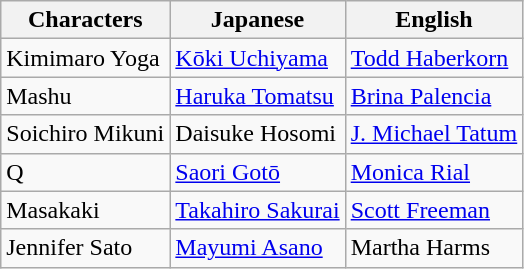<table class="wikitable">
<tr>
<th>Characters</th>
<th>Japanese</th>
<th>English</th>
</tr>
<tr>
<td>Kimimaro Yoga</td>
<td><a href='#'>Kōki Uchiyama</a></td>
<td><a href='#'>Todd Haberkorn</a></td>
</tr>
<tr>
<td>Mashu</td>
<td><a href='#'>Haruka Tomatsu</a></td>
<td><a href='#'>Brina Palencia</a></td>
</tr>
<tr>
<td>Soichiro Mikuni</td>
<td>Daisuke Hosomi</td>
<td><a href='#'>J. Michael Tatum</a></td>
</tr>
<tr>
<td>Q</td>
<td><a href='#'>Saori Gotō</a></td>
<td><a href='#'>Monica Rial</a></td>
</tr>
<tr>
<td>Masakaki</td>
<td><a href='#'>Takahiro Sakurai</a></td>
<td><a href='#'>Scott Freeman</a></td>
</tr>
<tr>
<td>Jennifer Sato</td>
<td><a href='#'>Mayumi Asano</a></td>
<td>Martha Harms</td>
</tr>
</table>
